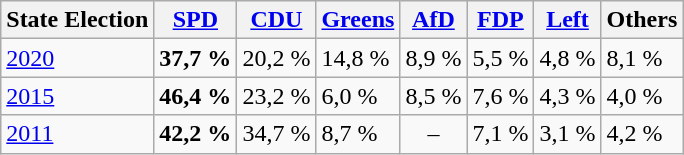<table class="wikitable zebra">
<tr class="hintergrundfarbe5">
<th>State Election</th>
<th><a href='#'>SPD</a></th>
<th><a href='#'>CDU</a></th>
<th><a href='#'>Greens</a></th>
<th><a href='#'>AfD</a></th>
<th><a href='#'>FDP</a></th>
<th><a href='#'>Left</a></th>
<th>Others</th>
</tr>
<tr>
<td><a href='#'>2020</a></td>
<td><strong>37,7 %</strong></td>
<td>20,2 %</td>
<td>14,8 %</td>
<td>8,9 %</td>
<td>5,5 %</td>
<td>4,8 %</td>
<td>8,1 %</td>
</tr>
<tr>
<td><a href='#'>2015</a></td>
<td><strong>46,4 %</strong></td>
<td>23,2 %</td>
<td>6,0 %</td>
<td>8,5 %</td>
<td>7,6 %</td>
<td>4,3 %</td>
<td>4,0 %</td>
</tr>
<tr>
<td><a href='#'>2011</a></td>
<td><strong>42,2 %</strong></td>
<td>34,7 %</td>
<td>8,7 %</td>
<td style="text-align:center">–</td>
<td>7,1 %</td>
<td>3,1 %</td>
<td>4,2 %</td>
</tr>
</table>
